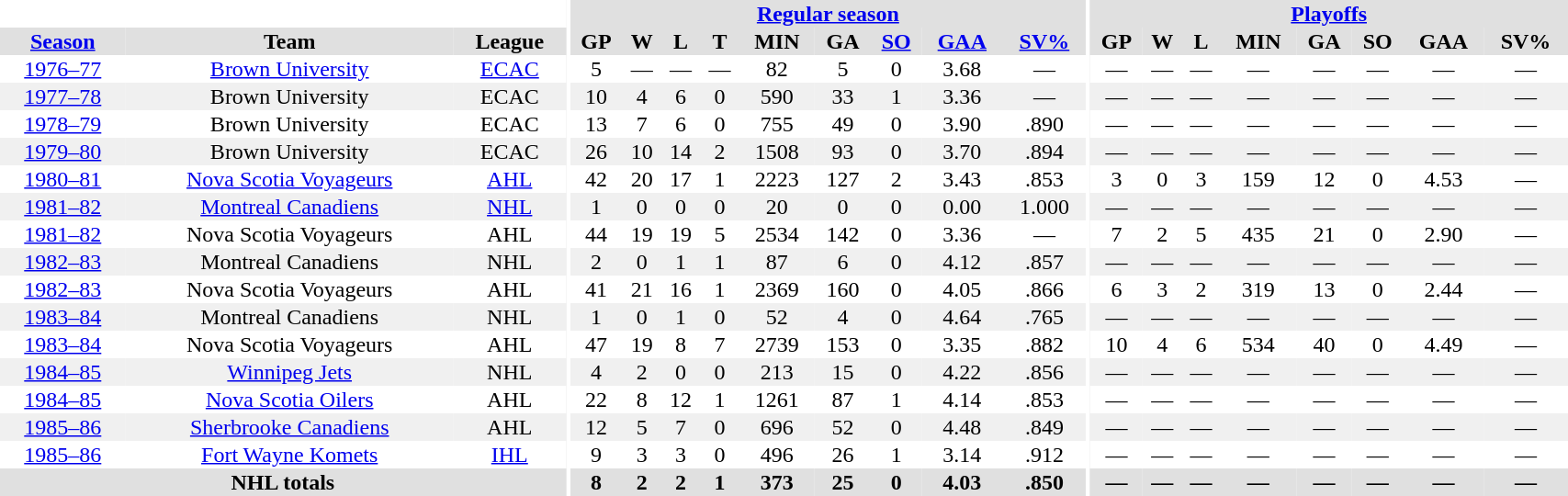<table border="0" cellpadding="1" cellspacing="0" style="width:90%; text-align:center;">
<tr bgcolor="#e0e0e0">
<th colspan="3" bgcolor="#ffffff"></th>
<th rowspan="99" bgcolor="#ffffff"></th>
<th colspan="9" bgcolor="#e0e0e0"><a href='#'>Regular season</a></th>
<th rowspan="99" bgcolor="#ffffff"></th>
<th colspan="8" bgcolor="#e0e0e0"><a href='#'>Playoffs</a></th>
</tr>
<tr bgcolor="#e0e0e0">
<th><a href='#'>Season</a></th>
<th>Team</th>
<th>League</th>
<th>GP</th>
<th>W</th>
<th>L</th>
<th>T</th>
<th>MIN</th>
<th>GA</th>
<th><a href='#'>SO</a></th>
<th><a href='#'>GAA</a></th>
<th><a href='#'>SV%</a></th>
<th>GP</th>
<th>W</th>
<th>L</th>
<th>MIN</th>
<th>GA</th>
<th>SO</th>
<th>GAA</th>
<th>SV%</th>
</tr>
<tr>
<td><a href='#'>1976–77</a></td>
<td><a href='#'>Brown University</a></td>
<td><a href='#'>ECAC</a></td>
<td>5</td>
<td>—</td>
<td>—</td>
<td>—</td>
<td>82</td>
<td>5</td>
<td>0</td>
<td>3.68</td>
<td>—</td>
<td>—</td>
<td>—</td>
<td>—</td>
<td>—</td>
<td>—</td>
<td>—</td>
<td>—</td>
<td>—</td>
</tr>
<tr bgcolor="#f0f0f0">
<td><a href='#'>1977–78</a></td>
<td>Brown University</td>
<td>ECAC</td>
<td>10</td>
<td>4</td>
<td>6</td>
<td>0</td>
<td>590</td>
<td>33</td>
<td>1</td>
<td>3.36</td>
<td>—</td>
<td>—</td>
<td>—</td>
<td>—</td>
<td>—</td>
<td>—</td>
<td>—</td>
<td>—</td>
<td>—</td>
</tr>
<tr>
<td><a href='#'>1978–79</a></td>
<td>Brown University</td>
<td>ECAC</td>
<td>13</td>
<td>7</td>
<td>6</td>
<td>0</td>
<td>755</td>
<td>49</td>
<td>0</td>
<td>3.90</td>
<td>.890</td>
<td>—</td>
<td>—</td>
<td>—</td>
<td>—</td>
<td>—</td>
<td>—</td>
<td>—</td>
<td>—</td>
</tr>
<tr bgcolor="#f0f0f0">
<td><a href='#'>1979–80</a></td>
<td>Brown University</td>
<td>ECAC</td>
<td>26</td>
<td>10</td>
<td>14</td>
<td>2</td>
<td>1508</td>
<td>93</td>
<td>0</td>
<td>3.70</td>
<td>.894</td>
<td>—</td>
<td>—</td>
<td>—</td>
<td>—</td>
<td>—</td>
<td>—</td>
<td>—</td>
<td>—</td>
</tr>
<tr>
<td><a href='#'>1980–81</a></td>
<td><a href='#'>Nova Scotia Voyageurs</a></td>
<td><a href='#'>AHL</a></td>
<td>42</td>
<td>20</td>
<td>17</td>
<td>1</td>
<td>2223</td>
<td>127</td>
<td>2</td>
<td>3.43</td>
<td>.853</td>
<td>3</td>
<td>0</td>
<td>3</td>
<td>159</td>
<td>12</td>
<td>0</td>
<td>4.53</td>
<td>—</td>
</tr>
<tr bgcolor="#f0f0f0">
<td><a href='#'>1981–82</a></td>
<td><a href='#'>Montreal Canadiens</a></td>
<td><a href='#'>NHL</a></td>
<td>1</td>
<td>0</td>
<td>0</td>
<td>0</td>
<td>20</td>
<td>0</td>
<td>0</td>
<td>0.00</td>
<td>1.000</td>
<td>—</td>
<td>—</td>
<td>—</td>
<td>—</td>
<td>—</td>
<td>—</td>
<td>—</td>
<td>—</td>
</tr>
<tr>
<td><a href='#'>1981–82</a></td>
<td>Nova Scotia Voyageurs</td>
<td>AHL</td>
<td>44</td>
<td>19</td>
<td>19</td>
<td>5</td>
<td>2534</td>
<td>142</td>
<td>0</td>
<td>3.36</td>
<td>—</td>
<td>7</td>
<td>2</td>
<td>5</td>
<td>435</td>
<td>21</td>
<td>0</td>
<td>2.90</td>
<td>—</td>
</tr>
<tr bgcolor="#f0f0f0">
<td><a href='#'>1982–83</a></td>
<td>Montreal Canadiens</td>
<td>NHL</td>
<td>2</td>
<td>0</td>
<td>1</td>
<td>1</td>
<td>87</td>
<td>6</td>
<td>0</td>
<td>4.12</td>
<td>.857</td>
<td>—</td>
<td>—</td>
<td>—</td>
<td>—</td>
<td>—</td>
<td>—</td>
<td>—</td>
<td>—</td>
</tr>
<tr>
<td><a href='#'>1982–83</a></td>
<td>Nova Scotia Voyageurs</td>
<td>AHL</td>
<td>41</td>
<td>21</td>
<td>16</td>
<td>1</td>
<td>2369</td>
<td>160</td>
<td>0</td>
<td>4.05</td>
<td>.866</td>
<td>6</td>
<td>3</td>
<td>2</td>
<td>319</td>
<td>13</td>
<td>0</td>
<td>2.44</td>
<td>—</td>
</tr>
<tr bgcolor="#f0f0f0">
<td><a href='#'>1983–84</a></td>
<td>Montreal Canadiens</td>
<td>NHL</td>
<td>1</td>
<td>0</td>
<td>1</td>
<td>0</td>
<td>52</td>
<td>4</td>
<td>0</td>
<td>4.64</td>
<td>.765</td>
<td>—</td>
<td>—</td>
<td>—</td>
<td>—</td>
<td>—</td>
<td>—</td>
<td>—</td>
<td>—</td>
</tr>
<tr>
<td><a href='#'>1983–84</a></td>
<td>Nova Scotia Voyageurs</td>
<td>AHL</td>
<td>47</td>
<td>19</td>
<td>8</td>
<td>7</td>
<td>2739</td>
<td>153</td>
<td>0</td>
<td>3.35</td>
<td>.882</td>
<td>10</td>
<td>4</td>
<td>6</td>
<td>534</td>
<td>40</td>
<td>0</td>
<td>4.49</td>
<td>—</td>
</tr>
<tr bgcolor="#f0f0f0">
<td><a href='#'>1984–85</a></td>
<td><a href='#'>Winnipeg Jets</a></td>
<td>NHL</td>
<td>4</td>
<td>2</td>
<td>0</td>
<td>0</td>
<td>213</td>
<td>15</td>
<td>0</td>
<td>4.22</td>
<td>.856</td>
<td>—</td>
<td>—</td>
<td>—</td>
<td>—</td>
<td>—</td>
<td>—</td>
<td>—</td>
<td>—</td>
</tr>
<tr>
<td><a href='#'>1984–85</a></td>
<td><a href='#'>Nova Scotia Oilers</a></td>
<td>AHL</td>
<td>22</td>
<td>8</td>
<td>12</td>
<td>1</td>
<td>1261</td>
<td>87</td>
<td>1</td>
<td>4.14</td>
<td>.853</td>
<td>—</td>
<td>—</td>
<td>—</td>
<td>—</td>
<td>—</td>
<td>—</td>
<td>—</td>
<td>—</td>
</tr>
<tr bgcolor="#f0f0f0">
<td><a href='#'>1985–86</a></td>
<td><a href='#'>Sherbrooke Canadiens</a></td>
<td>AHL</td>
<td>12</td>
<td>5</td>
<td>7</td>
<td>0</td>
<td>696</td>
<td>52</td>
<td>0</td>
<td>4.48</td>
<td>.849</td>
<td>—</td>
<td>—</td>
<td>—</td>
<td>—</td>
<td>—</td>
<td>—</td>
<td>—</td>
<td>—</td>
</tr>
<tr>
<td><a href='#'>1985–86</a></td>
<td><a href='#'>Fort Wayne Komets</a></td>
<td><a href='#'>IHL</a></td>
<td>9</td>
<td>3</td>
<td>3</td>
<td>0</td>
<td>496</td>
<td>26</td>
<td>1</td>
<td>3.14</td>
<td>.912</td>
<td>—</td>
<td>—</td>
<td>—</td>
<td>—</td>
<td>—</td>
<td>—</td>
<td>—</td>
<td>—</td>
</tr>
<tr bgcolor="#e0e0e0">
<th colspan=3>NHL totals</th>
<th>8</th>
<th>2</th>
<th>2</th>
<th>1</th>
<th>373</th>
<th>25</th>
<th>0</th>
<th>4.03</th>
<th>.850</th>
<th>—</th>
<th>—</th>
<th>—</th>
<th>—</th>
<th>—</th>
<th>—</th>
<th>—</th>
<th>—</th>
</tr>
</table>
